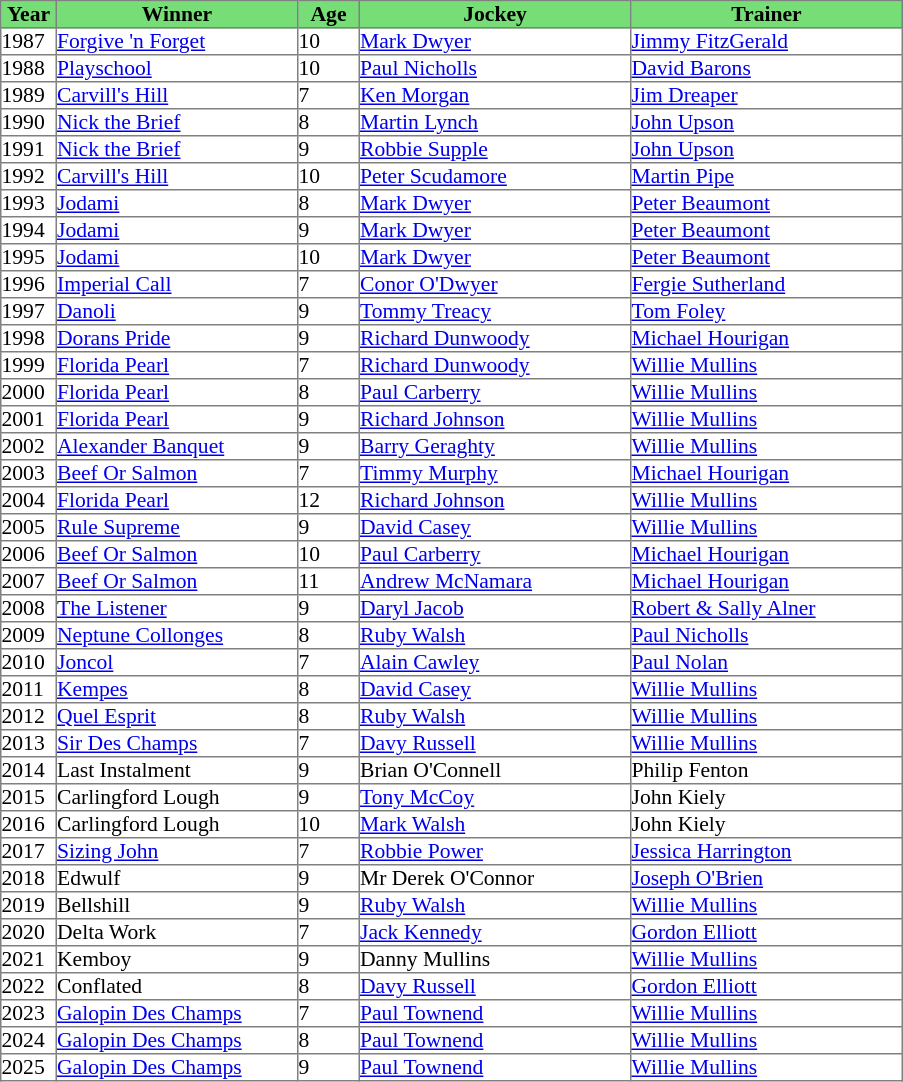<table class = "sortable" | border="1" cellpadding="0" style="border-collapse: collapse; font-size:90%">
<tr bgcolor="#77dd77" align="center">
<th width="36px"><strong>Year</strong><br></th>
<th width="160px"><strong>Winner</strong><br></th>
<th width="40px"><strong>Age</strong><br></th>
<th width="180px"><strong>Jockey</strong><br></th>
<th width="180px"><strong>Trainer</strong><br></th>
</tr>
<tr>
<td>1987</td>
<td><a href='#'>Forgive 'n Forget</a></td>
<td>10</td>
<td><a href='#'>Mark Dwyer</a></td>
<td><a href='#'>Jimmy FitzGerald</a></td>
</tr>
<tr>
<td>1988</td>
<td><a href='#'>Playschool</a></td>
<td>10</td>
<td><a href='#'>Paul Nicholls</a></td>
<td><a href='#'>David Barons</a></td>
</tr>
<tr>
<td>1989</td>
<td><a href='#'>Carvill's Hill</a></td>
<td>7</td>
<td><a href='#'>Ken Morgan</a></td>
<td><a href='#'>Jim Dreaper</a></td>
</tr>
<tr>
<td>1990</td>
<td><a href='#'>Nick the Brief</a></td>
<td>8</td>
<td><a href='#'>Martin Lynch</a></td>
<td><a href='#'>John Upson</a></td>
</tr>
<tr>
<td>1991</td>
<td><a href='#'>Nick the Brief</a></td>
<td>9</td>
<td><a href='#'>Robbie Supple</a></td>
<td><a href='#'>John Upson</a></td>
</tr>
<tr>
<td>1992</td>
<td><a href='#'>Carvill's Hill</a></td>
<td>10</td>
<td><a href='#'>Peter Scudamore</a></td>
<td><a href='#'>Martin Pipe</a></td>
</tr>
<tr>
<td>1993</td>
<td><a href='#'>Jodami</a></td>
<td>8</td>
<td><a href='#'>Mark Dwyer</a></td>
<td><a href='#'>Peter Beaumont</a></td>
</tr>
<tr>
<td>1994</td>
<td><a href='#'>Jodami</a></td>
<td>9</td>
<td><a href='#'>Mark Dwyer</a></td>
<td><a href='#'>Peter Beaumont</a></td>
</tr>
<tr>
<td>1995</td>
<td><a href='#'>Jodami</a></td>
<td>10</td>
<td><a href='#'>Mark Dwyer</a></td>
<td><a href='#'>Peter Beaumont</a></td>
</tr>
<tr>
<td>1996</td>
<td><a href='#'>Imperial Call</a></td>
<td>7</td>
<td><a href='#'>Conor O'Dwyer</a></td>
<td><a href='#'>Fergie Sutherland</a></td>
</tr>
<tr>
<td>1997</td>
<td><a href='#'>Danoli</a></td>
<td>9</td>
<td><a href='#'>Tommy Treacy</a></td>
<td><a href='#'>Tom Foley</a></td>
</tr>
<tr>
<td>1998</td>
<td><a href='#'>Dorans Pride</a></td>
<td>9</td>
<td><a href='#'>Richard Dunwoody</a></td>
<td><a href='#'>Michael Hourigan</a></td>
</tr>
<tr>
<td>1999</td>
<td><a href='#'>Florida Pearl</a></td>
<td>7</td>
<td><a href='#'>Richard Dunwoody</a></td>
<td><a href='#'>Willie Mullins</a></td>
</tr>
<tr>
<td>2000</td>
<td><a href='#'>Florida Pearl</a></td>
<td>8</td>
<td><a href='#'>Paul Carberry</a></td>
<td><a href='#'>Willie Mullins</a></td>
</tr>
<tr>
<td>2001</td>
<td><a href='#'>Florida Pearl</a></td>
<td>9</td>
<td><a href='#'>Richard Johnson</a></td>
<td><a href='#'>Willie Mullins</a></td>
</tr>
<tr>
<td>2002</td>
<td><a href='#'>Alexander Banquet</a></td>
<td>9</td>
<td><a href='#'>Barry Geraghty</a></td>
<td><a href='#'>Willie Mullins</a></td>
</tr>
<tr>
<td>2003</td>
<td><a href='#'>Beef Or Salmon</a></td>
<td>7</td>
<td><a href='#'>Timmy Murphy</a></td>
<td><a href='#'>Michael Hourigan</a></td>
</tr>
<tr>
<td>2004</td>
<td><a href='#'>Florida Pearl</a></td>
<td>12</td>
<td><a href='#'>Richard Johnson</a></td>
<td><a href='#'>Willie Mullins</a></td>
</tr>
<tr>
<td>2005</td>
<td><a href='#'>Rule Supreme</a></td>
<td>9</td>
<td><a href='#'>David Casey</a></td>
<td><a href='#'>Willie Mullins</a></td>
</tr>
<tr>
<td>2006</td>
<td><a href='#'>Beef Or Salmon</a></td>
<td>10</td>
<td><a href='#'>Paul Carberry</a></td>
<td><a href='#'>Michael Hourigan</a></td>
</tr>
<tr>
<td>2007</td>
<td><a href='#'>Beef Or Salmon</a></td>
<td>11</td>
<td><a href='#'>Andrew McNamara</a></td>
<td><a href='#'>Michael Hourigan</a></td>
</tr>
<tr>
<td>2008</td>
<td><a href='#'>The Listener</a></td>
<td>9</td>
<td><a href='#'>Daryl Jacob</a></td>
<td><a href='#'>Robert & Sally Alner</a></td>
</tr>
<tr>
<td>2009</td>
<td><a href='#'>Neptune Collonges</a></td>
<td>8</td>
<td><a href='#'>Ruby Walsh</a></td>
<td><a href='#'>Paul Nicholls</a></td>
</tr>
<tr>
<td>2010</td>
<td><a href='#'>Joncol</a></td>
<td>7</td>
<td><a href='#'>Alain Cawley</a></td>
<td><a href='#'>Paul Nolan</a></td>
</tr>
<tr>
<td>2011</td>
<td><a href='#'>Kempes</a></td>
<td>8</td>
<td><a href='#'>David Casey</a></td>
<td><a href='#'>Willie Mullins</a></td>
</tr>
<tr>
<td>2012</td>
<td><a href='#'>Quel Esprit</a></td>
<td>8</td>
<td><a href='#'>Ruby Walsh</a></td>
<td><a href='#'>Willie Mullins</a></td>
</tr>
<tr>
<td>2013</td>
<td><a href='#'>Sir Des Champs</a></td>
<td>7</td>
<td><a href='#'>Davy Russell</a></td>
<td><a href='#'>Willie Mullins</a></td>
</tr>
<tr>
<td>2014</td>
<td>Last Instalment</td>
<td>9</td>
<td>Brian O'Connell</td>
<td>Philip Fenton</td>
</tr>
<tr>
<td>2015</td>
<td>Carlingford Lough</td>
<td>9</td>
<td><a href='#'>Tony McCoy</a></td>
<td>John Kiely</td>
</tr>
<tr>
<td>2016</td>
<td>Carlingford Lough</td>
<td>10</td>
<td><a href='#'>Mark Walsh</a></td>
<td>John Kiely</td>
</tr>
<tr>
<td>2017</td>
<td><a href='#'>Sizing John</a></td>
<td>7</td>
<td><a href='#'>Robbie Power</a></td>
<td><a href='#'>Jessica Harrington</a></td>
</tr>
<tr>
<td>2018</td>
<td>Edwulf</td>
<td>9</td>
<td>Mr Derek O'Connor</td>
<td><a href='#'>Joseph O'Brien</a></td>
</tr>
<tr>
<td>2019</td>
<td>Bellshill</td>
<td>9</td>
<td><a href='#'>Ruby Walsh</a></td>
<td><a href='#'>Willie Mullins</a></td>
</tr>
<tr>
<td>2020</td>
<td>Delta Work</td>
<td>7</td>
<td><a href='#'>Jack Kennedy</a></td>
<td><a href='#'>Gordon Elliott</a></td>
</tr>
<tr>
<td>2021</td>
<td>Kemboy</td>
<td>9</td>
<td>Danny Mullins</td>
<td><a href='#'>Willie Mullins</a></td>
</tr>
<tr>
<td>2022</td>
<td>Conflated</td>
<td>8</td>
<td><a href='#'>Davy Russell</a></td>
<td><a href='#'>Gordon Elliott</a></td>
</tr>
<tr>
<td>2023</td>
<td><a href='#'>Galopin Des Champs</a></td>
<td>7</td>
<td><a href='#'>Paul Townend</a></td>
<td><a href='#'>Willie Mullins</a></td>
</tr>
<tr>
<td>2024</td>
<td><a href='#'>Galopin Des Champs</a></td>
<td>8</td>
<td><a href='#'>Paul Townend</a></td>
<td><a href='#'>Willie Mullins</a></td>
</tr>
<tr>
<td>2025</td>
<td><a href='#'>Galopin Des Champs</a></td>
<td>9</td>
<td><a href='#'>Paul Townend</a></td>
<td><a href='#'>Willie Mullins</a></td>
</tr>
</table>
